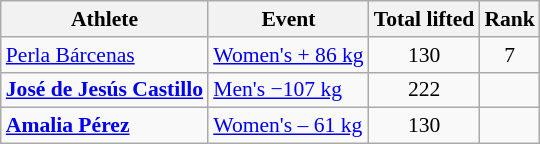<table class="wikitable" style="font-size:90%;">
<tr>
<th>Athlete</th>
<th>Event</th>
<th>Total lifted</th>
<th>Rank</th>
</tr>
<tr align="center">
<td align="left"><a href='#'>Perla Bárcenas</a></td>
<td align="left"><a href='#'>Women's + 86 kg</a></td>
<td>130</td>
<td>7</td>
</tr>
<tr align="center">
<td align="left"><strong><a href='#'>José de Jesús Castillo</a></strong></td>
<td align="left"><a href='#'>Men's −107 kg</a></td>
<td>222</td>
<td></td>
</tr>
<tr align="center">
<td align="left"><strong><a href='#'>Amalia Pérez</a></strong></td>
<td align="left"><a href='#'>Women's – 61 kg</a></td>
<td>130</td>
<td></td>
</tr>
</table>
